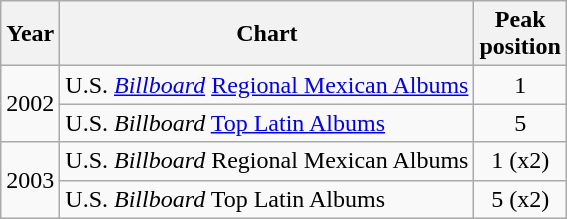<table class="wikitable sortable">
<tr>
<th align="left">Year</th>
<th align="left">Chart</th>
<th align="left">Peak<br>position</th>
</tr>
<tr>
<td rowspan=2>2002</td>
<td align="left">U.S. <em><a href='#'>Billboard</a></em> <a href='#'>Regional Mexican Albums</a></td>
<td align="center">1</td>
</tr>
<tr>
<td align="left">U.S. <em>Billboard</em> <a href='#'>Top Latin Albums</a></td>
<td align="center">5</td>
</tr>
<tr>
<td rowspan=2>2003</td>
<td align="left">U.S. <em>Billboard</em> Regional Mexican Albums</td>
<td align="center">1 (x2)</td>
</tr>
<tr>
<td align="left">U.S. <em>Billboard</em> Top Latin Albums</td>
<td align="center">5 (x2)</td>
</tr>
</table>
